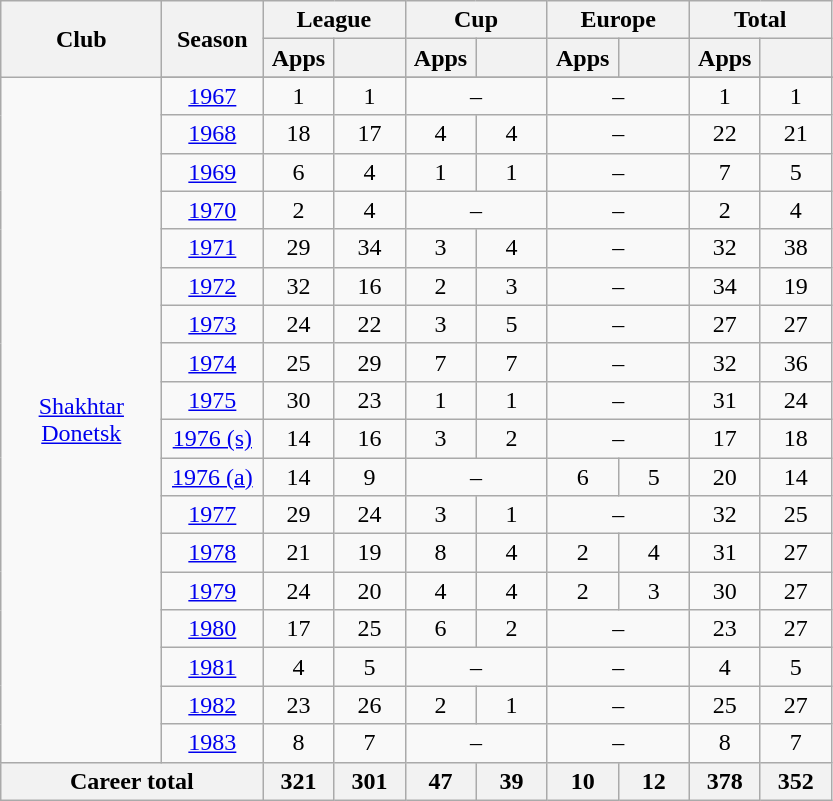<table class="wikitable" style="text-align:center">
<tr>
<th rowspan="2" width="100">Club</th>
<th rowspan="2" width="60">Season</th>
<th colspan="2">League</th>
<th colspan="2">Cup</th>
<th colspan="2">Europe</th>
<th colspan="2">Total</th>
</tr>
<tr>
<th width="40">Apps</th>
<th width="40"></th>
<th width="40">Apps</th>
<th width="40"></th>
<th width="40">Apps</th>
<th width="40"></th>
<th width="40">Apps</th>
<th width="40"></th>
</tr>
<tr>
<td rowspan="19"><a href='#'>Shakhtar Donetsk</a></td>
</tr>
<tr>
<td><a href='#'>1967</a></td>
<td>1</td>
<td>1</td>
<td colspan="2">–</td>
<td colspan="2">–</td>
<td>1</td>
<td>1</td>
</tr>
<tr>
<td><a href='#'>1968</a></td>
<td>18</td>
<td>17</td>
<td>4</td>
<td>4</td>
<td colspan="2">–</td>
<td>22</td>
<td>21</td>
</tr>
<tr>
<td><a href='#'>1969</a></td>
<td>6</td>
<td>4</td>
<td>1</td>
<td>1</td>
<td colspan="2">–</td>
<td>7</td>
<td>5</td>
</tr>
<tr>
<td><a href='#'>1970</a></td>
<td>2</td>
<td>4</td>
<td colspan="2">–</td>
<td colspan="2">–</td>
<td>2</td>
<td>4</td>
</tr>
<tr>
<td><a href='#'>1971</a></td>
<td>29</td>
<td>34</td>
<td>3</td>
<td>4</td>
<td colspan="2">–</td>
<td>32</td>
<td>38</td>
</tr>
<tr>
<td><a href='#'>1972</a></td>
<td>32</td>
<td>16</td>
<td>2</td>
<td>3</td>
<td colspan="2">–</td>
<td>34</td>
<td>19</td>
</tr>
<tr>
<td><a href='#'>1973</a></td>
<td>24</td>
<td>22</td>
<td>3</td>
<td>5</td>
<td colspan="2">–</td>
<td>27</td>
<td>27</td>
</tr>
<tr>
<td><a href='#'>1974</a></td>
<td>25</td>
<td>29</td>
<td>7</td>
<td>7</td>
<td colspan="2">–</td>
<td>32</td>
<td>36</td>
</tr>
<tr>
<td><a href='#'>1975</a></td>
<td>30</td>
<td>23</td>
<td>1</td>
<td>1</td>
<td colspan="2">–</td>
<td>31</td>
<td>24</td>
</tr>
<tr>
<td><a href='#'>1976 (s)</a></td>
<td>14</td>
<td>16</td>
<td>3</td>
<td>2</td>
<td colspan="2">–</td>
<td>17</td>
<td>18</td>
</tr>
<tr>
<td><a href='#'>1976 (a)</a></td>
<td>14</td>
<td>9</td>
<td colspan="2">–</td>
<td>6</td>
<td>5</td>
<td>20</td>
<td>14</td>
</tr>
<tr>
<td><a href='#'>1977</a></td>
<td>29</td>
<td>24</td>
<td>3</td>
<td>1</td>
<td colspan="2">–</td>
<td>32</td>
<td>25</td>
</tr>
<tr>
<td><a href='#'>1978</a></td>
<td>21</td>
<td>19</td>
<td>8</td>
<td>4</td>
<td>2</td>
<td>4</td>
<td>31</td>
<td>27</td>
</tr>
<tr>
<td><a href='#'>1979</a></td>
<td>24</td>
<td>20</td>
<td>4</td>
<td>4</td>
<td>2</td>
<td>3</td>
<td>30</td>
<td>27</td>
</tr>
<tr>
<td><a href='#'>1980</a></td>
<td>17</td>
<td>25</td>
<td>6</td>
<td>2</td>
<td colspan="2">–</td>
<td>23</td>
<td>27</td>
</tr>
<tr>
<td><a href='#'>1981</a></td>
<td>4</td>
<td>5</td>
<td colspan="2">–</td>
<td colspan="2">–</td>
<td>4</td>
<td>5</td>
</tr>
<tr>
<td><a href='#'>1982</a></td>
<td>23</td>
<td>26</td>
<td>2</td>
<td>1</td>
<td colspan="2">–</td>
<td>25</td>
<td>27</td>
</tr>
<tr>
<td><a href='#'>1983</a></td>
<td>8</td>
<td>7</td>
<td colspan="2">–</td>
<td colspan="2">–</td>
<td>8</td>
<td>7</td>
</tr>
<tr>
<th colspan="2">Career total</th>
<th>321</th>
<th>301</th>
<th>47</th>
<th>39</th>
<th>10</th>
<th>12</th>
<th>378</th>
<th>352</th>
</tr>
</table>
